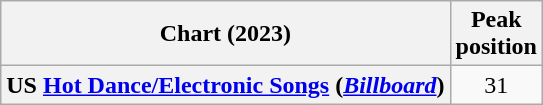<table class="wikitable sortable plainrowheaders" style="text-align:center">
<tr>
<th scope="col">Chart (2023)</th>
<th scope="col">Peak<br>position</th>
</tr>
<tr>
<th scope="row">US <a href='#'>Hot Dance/Electronic Songs</a> (<em><a href='#'>Billboard</a></em>)</th>
<td>31</td>
</tr>
</table>
